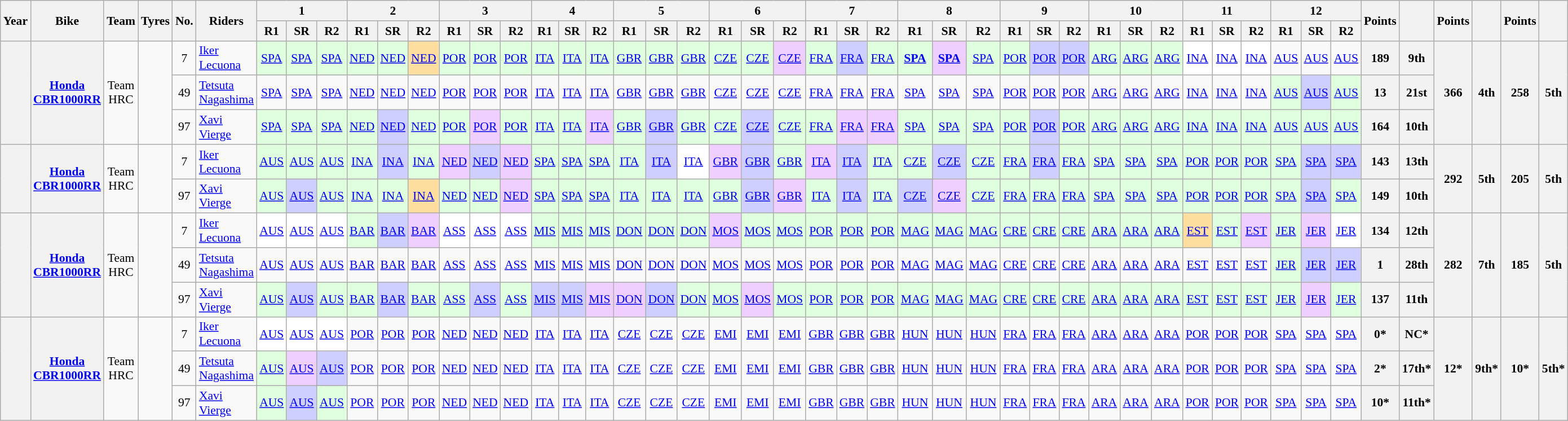<table class="wikitable" style="text-align:center; font-size:90%">
<tr>
<th rowspan="2">Year</th>
<th rowspan="2">Bike</th>
<th rowspan="2">Team</th>
<th rowspan="2">Tyres</th>
<th rowspan="2">No.</th>
<th rowspan="2">Riders</th>
<th colspan="3">1</th>
<th colspan="3">2</th>
<th colspan="3">3</th>
<th colspan="3">4</th>
<th colspan="3">5</th>
<th colspan="3">6</th>
<th colspan="3">7</th>
<th colspan="3">8</th>
<th colspan="3">9</th>
<th colspan="3">10</th>
<th colspan="3">11</th>
<th colspan="3">12</th>
<th rowspan="2">Points</th>
<th rowspan="2"></th>
<th rowspan="2">Points</th>
<th rowspan="2"></th>
<th rowspan="2">Points</th>
<th rowspan="2"></th>
</tr>
<tr>
<th>R1</th>
<th>SR</th>
<th>R2</th>
<th>R1</th>
<th>SR</th>
<th>R2</th>
<th>R1</th>
<th>SR</th>
<th>R2</th>
<th>R1</th>
<th>SR</th>
<th>R2</th>
<th>R1</th>
<th>SR</th>
<th>R2</th>
<th>R1</th>
<th>SR</th>
<th>R2</th>
<th>R1</th>
<th>SR</th>
<th>R2</th>
<th>R1</th>
<th>SR</th>
<th>R2</th>
<th>R1</th>
<th>SR</th>
<th>R2</th>
<th>R1</th>
<th>SR</th>
<th>R2</th>
<th>R1</th>
<th>SR</th>
<th>R2</th>
<th>R1</th>
<th>SR</th>
<th>R2</th>
</tr>
<tr>
<th rowspan="3"></th>
<th rowspan="3"><a href='#'>Honda CBR1000RR</a></th>
<td rowspan="3">Team HRC</td>
<td rowspan="3"></td>
<td>7</td>
<td style="text-align:left;"> <a href='#'>Iker Lecuona</a></td>
<td style="background:#dfffdf;"><a href='#'>SPA</a><br></td>
<td style="background:#dfffdf;"><a href='#'>SPA</a><br></td>
<td style="background:#dfffdf;"><a href='#'>SPA</a><br></td>
<td style="background:#dfffdf;"><a href='#'>NED</a><br></td>
<td style="background:#dfffdf;"><a href='#'>NED</a><br></td>
<td style="background:#ffdf9f;"><a href='#'>NED</a><br></td>
<td style="background:#dfffdf;"><a href='#'>POR</a><br></td>
<td style="background:#dfffdf;"><a href='#'>POR</a><br></td>
<td style="background:#dfffdf;"><a href='#'>POR</a><br></td>
<td style="background:#dfffdf;"><a href='#'>ITA</a><br></td>
<td style="background:#dfffdf;"><a href='#'>ITA</a><br></td>
<td style="background:#dfffdf;"><a href='#'>ITA</a><br></td>
<td style="background:#dfffdf;"><a href='#'>GBR</a><br></td>
<td style="background:#dfffdf;"><a href='#'>GBR</a><br></td>
<td style="background:#dfffdf;"><a href='#'>GBR</a><br></td>
<td style="background:#dfffdf;"><a href='#'>CZE</a><br></td>
<td style="background:#dfffdf;"><a href='#'>CZE</a><br></td>
<td style="background:#efcfff;"><a href='#'>CZE</a><br></td>
<td style="background:#dfffdf;"><a href='#'>FRA</a><br></td>
<td style="background:#cfcfff;"><a href='#'>FRA</a><br></td>
<td style="background:#dfffdf;"><a href='#'>FRA</a><br></td>
<td style="background:#dfffdf;"><strong><a href='#'>SPA</a></strong><br></td>
<td style="background:#efcfff;"><strong><a href='#'>SPA</a></strong><br></td>
<td style="background:#dfffdf;"><a href='#'>SPA</a><br></td>
<td style="background:#dfffdf;"><a href='#'>POR</a><br></td>
<td style="background:#cfcfff;"><a href='#'>POR</a><br></td>
<td style="background:#cfcfff;"><a href='#'>POR</a><br></td>
<td style="background:#dfffdf;"><a href='#'>ARG</a><br></td>
<td style="background:#dfffdf;"><a href='#'>ARG</a><br></td>
<td style="background:#dfffdf;"><a href='#'>ARG</a><br></td>
<td style="background:#ffffff;"><a href='#'>INA</a><br></td>
<td style="background:#ffffff;"><a href='#'>INA</a><br></td>
<td style="background:#ffffff;"><a href='#'>INA</a><br></td>
<td><a href='#'>AUS</a></td>
<td><a href='#'>AUS</a></td>
<td><a href='#'>AUS</a></td>
<th>189</th>
<th>9th</th>
<th rowspan="3">366</th>
<th rowspan="3">4th</th>
<th rowspan="3">258</th>
<th rowspan="3">5th</th>
</tr>
<tr>
<td>49</td>
<td style="text-align:left;"> <a href='#'>Tetsuta Nagashima</a></td>
<td><a href='#'>SPA</a></td>
<td><a href='#'>SPA</a></td>
<td><a href='#'>SPA</a></td>
<td><a href='#'>NED</a></td>
<td><a href='#'>NED</a></td>
<td><a href='#'>NED</a></td>
<td><a href='#'>POR</a></td>
<td><a href='#'>POR</a></td>
<td><a href='#'>POR</a></td>
<td><a href='#'>ITA</a></td>
<td><a href='#'>ITA</a></td>
<td><a href='#'>ITA</a></td>
<td><a href='#'>GBR</a></td>
<td><a href='#'>GBR</a></td>
<td><a href='#'>GBR</a></td>
<td><a href='#'>CZE</a></td>
<td><a href='#'>CZE</a></td>
<td><a href='#'>CZE</a></td>
<td><a href='#'>FRA</a></td>
<td><a href='#'>FRA</a></td>
<td><a href='#'>FRA</a></td>
<td><a href='#'>SPA</a></td>
<td><a href='#'>SPA</a></td>
<td><a href='#'>SPA</a></td>
<td><a href='#'>POR</a></td>
<td><a href='#'>POR</a></td>
<td><a href='#'>POR</a></td>
<td><a href='#'>ARG</a></td>
<td><a href='#'>ARG</a></td>
<td><a href='#'>ARG</a></td>
<td><a href='#'>INA</a></td>
<td><a href='#'>INA</a></td>
<td><a href='#'>INA</a></td>
<td style="background:#dfffdf;"><a href='#'>AUS</a><br></td>
<td style="background:#cfcfff;"><a href='#'>AUS</a><br></td>
<td style="background:#DFFFDF;"><a href='#'>AUS</a><br></td>
<th>13</th>
<th>21st</th>
</tr>
<tr>
<td>97</td>
<td style="text-align:left;"> <a href='#'>Xavi Vierge</a></td>
<td style="background:#dfffdf;"><a href='#'>SPA</a><br></td>
<td style="background:#dfffdf;"><a href='#'>SPA</a><br></td>
<td style="background:#dfffdf;"><a href='#'>SPA</a><br></td>
<td style="background:#dfffdf;"><a href='#'>NED</a><br></td>
<td style="background:#cfcfff;"><a href='#'>NED</a><br></td>
<td style="background:#dfffdf;"><a href='#'>NED</a><br></td>
<td style="background:#dfffdf;"><a href='#'>POR</a><br></td>
<td style="background:#efcfff;"><a href='#'>POR</a><br></td>
<td style="background:#dfffdf;"><a href='#'>POR</a><br></td>
<td style="background:#dfffdf;"><a href='#'>ITA</a><br></td>
<td style="background:#dfffdf;"><a href='#'>ITA</a><br></td>
<td style="background:#efcfff;"><a href='#'>ITA</a><br></td>
<td style="background:#dfffdf;"><a href='#'>GBR</a><br></td>
<td style="background:#cfcfff;"><a href='#'>GBR</a><br></td>
<td style="background:#dfffdf;"><a href='#'>GBR</a><br></td>
<td style="background:#dfffdf;"><a href='#'>CZE</a><br></td>
<td style="background:#cfcfff;"><a href='#'>CZE</a><br></td>
<td style="background:#dfffdf;"><a href='#'>CZE</a><br></td>
<td style="background:#dfffdf;"><a href='#'>FRA</a><br></td>
<td style="background:#efcfff;"><a href='#'>FRA</a><br></td>
<td style="background:#efcfff;"><a href='#'>FRA</a><br></td>
<td style="background:#dfffdf;"><a href='#'>SPA</a><br></td>
<td style="background:#dfffdf;"><a href='#'>SPA</a><br></td>
<td style="background:#dfffdf;"><a href='#'>SPA</a><br></td>
<td style="background:#dfffdf;"><a href='#'>POR</a><br></td>
<td style="background:#cfcfff;"><a href='#'>POR</a><br></td>
<td style="background:#dfffdf;"><a href='#'>POR</a><br></td>
<td style="background:#dfffdf;"><a href='#'>ARG</a><br></td>
<td style="background:#dfffdf;"><a href='#'>ARG</a><br></td>
<td style="background:#dfffdf;"><a href='#'>ARG</a><br></td>
<td style="background:#dfffdf;"><a href='#'>INA</a><br></td>
<td style="background:#dfffdf;"><a href='#'>INA</a><br></td>
<td style="background:#dfffdf;"><a href='#'>INA</a><br></td>
<td style="background:#dfffdf;"><a href='#'>AUS</a><br></td>
<td style="background:#dfffdf;"><a href='#'>AUS</a><br></td>
<td style="background:#dfffdf;"><a href='#'>AUS</a><br></td>
<th>164</th>
<th>10th</th>
</tr>
<tr>
<th rowspan="2"></th>
<th rowspan="2"><a href='#'>Honda CBR1000RR</a></th>
<td rowspan="2">Team HRC</td>
<td rowspan="2"></td>
<td>7</td>
<td style="text-align:left;"> <a href='#'>Iker Lecuona</a></td>
<td style="background:#dfffdf;"><a href='#'>AUS</a><br></td>
<td style="background:#dfffdf;"><a href='#'>AUS</a><br></td>
<td style="background:#dfffdf;"><a href='#'>AUS</a><br></td>
<td style="background:#dfffdf;"><a href='#'>INA</a><br></td>
<td style="background:#cfcfff;"><a href='#'>INA</a><br></td>
<td style="background:#dfffdf;"><a href='#'>INA</a><br></td>
<td style="background:#efcfff;"><a href='#'>NED</a><br></td>
<td style="background:#cfcfff;"><a href='#'>NED</a><br></td>
<td style="background:#efcfff;"><a href='#'>NED</a><br></td>
<td style="background:#dfffdf;"><a href='#'>SPA</a><br></td>
<td style="background:#dfffdf;"><a href='#'>SPA</a><br></td>
<td style="background:#dfffdf;"><a href='#'>SPA</a><br></td>
<td style="background:#dfffdf;"><a href='#'>ITA</a><br></td>
<td style="background:#cfcfff;"><a href='#'>ITA</a><br></td>
<td style="background:#ffffff;"><a href='#'>ITA</a><br></td>
<td style="background:#efcfff;"><a href='#'>GBR</a><br></td>
<td style="background:#cfcfff;"><a href='#'>GBR</a><br></td>
<td style="background:#dfffdf;"><a href='#'>GBR</a><br></td>
<td style="background:#efcfff;"><a href='#'>ITA</a><br></td>
<td style="background:#cfcfff;"><a href='#'>ITA</a><br></td>
<td style="background:#dfffdf;"><a href='#'>ITA</a><br></td>
<td style="background:#dfffdf;"><a href='#'>CZE</a><br></td>
<td style="background:#cfcfff;"><a href='#'>CZE</a><br></td>
<td style="background:#dfffdf;"><a href='#'>CZE</a><br></td>
<td style="background:#dfffdf;"><a href='#'>FRA</a><br></td>
<td style="background:#cfcfff;"><a href='#'>FRA</a><br></td>
<td style="background:#dfffdf;"><a href='#'>FRA</a><br></td>
<td style="background:#dfffdf;"><a href='#'>SPA</a><br></td>
<td style="background:#dfffdf;"><a href='#'>SPA</a><br></td>
<td style="background:#dfffdf;"><a href='#'>SPA</a><br></td>
<td style="background:#dfffdf;"><a href='#'>POR</a><br></td>
<td style="background:#dfffdf;"><a href='#'>POR</a><br></td>
<td style="background:#dfffdf;"><a href='#'>POR</a><br></td>
<td style="background:#dfffdf;"><a href='#'>SPA</a><br></td>
<td style="background:#cfcfff;"><a href='#'>SPA</a><br></td>
<td style="background:#cfcfff;"><a href='#'>SPA</a><br></td>
<th>143</th>
<th>13th</th>
<th rowspan="2">292</th>
<th rowspan="2">5th</th>
<th rowspan="2">205</th>
<th rowspan="2">5th</th>
</tr>
<tr>
<td>97</td>
<td style="text-align:left;"> <a href='#'>Xavi Vierge</a></td>
<td style="background:#dfffdf;"><a href='#'>AUS</a><br></td>
<td style="background:#cfcfff;"><a href='#'>AUS</a><br></td>
<td style="background:#dfffdf;"><a href='#'>AUS</a><br></td>
<td style="background:#dfffdf;"><a href='#'>INA</a><br></td>
<td style="background:#dfffdf;"><a href='#'>INA</a><br></td>
<td style="background:#ffdf9f;"><a href='#'>INA</a><br></td>
<td style="background:#dfffdf;"><a href='#'>NED</a><br></td>
<td style="background:#dfffdf;"><a href='#'>NED</a><br></td>
<td style="background:#efcfff;"><a href='#'>NED</a><br></td>
<td style="background:#dfffdf;"><a href='#'>SPA</a><br></td>
<td style="background:#dfffdf;"><a href='#'>SPA</a><br></td>
<td style="background:#dfffdf;"><a href='#'>SPA</a><br></td>
<td style="background:#dfffdf;"><a href='#'>ITA</a><br></td>
<td style="background:#dfffdf;"><a href='#'>ITA</a><br></td>
<td style="background:#dfffdf;"><a href='#'>ITA</a><br></td>
<td style="background:#dfffdf;"><a href='#'>GBR</a><br></td>
<td style="background:#cfcfff;"><a href='#'>GBR</a><br></td>
<td style="background:#efcfff;"><a href='#'>GBR</a><br></td>
<td style="background:#dfffdf;"><a href='#'>ITA</a><br></td>
<td style="background:#cfcfff;"><a href='#'>ITA</a><br></td>
<td style="background:#dfffdf;"><a href='#'>ITA</a><br></td>
<td style="background:#cfcfff;"><a href='#'>CZE</a><br></td>
<td style="background:#efcfff;"><a href='#'>CZE</a><br></td>
<td style="background:#dfffdf;"><a href='#'>CZE</a><br></td>
<td style="background:#dfffdf;"><a href='#'>FRA</a><br></td>
<td style="background:#dfffdf;"><a href='#'>FRA</a><br></td>
<td style="background:#dfffdf;"><a href='#'>FRA</a><br></td>
<td style="background:#dfffdf;"><a href='#'>SPA</a><br></td>
<td style="background:#dfffdf;"><a href='#'>SPA</a><br></td>
<td style="background:#dfffdf;"><a href='#'>SPA</a><br></td>
<td style="background:#dfffdf;"><a href='#'>POR</a><br></td>
<td style="background:#dfffdf;"><a href='#'>POR</a><br></td>
<td style="background:#dfffdf;"><a href='#'>POR</a><br></td>
<td style="background:#dfffdf;"><a href='#'>SPA</a><br></td>
<td style="background:#cfcfff;"><a href='#'>SPA</a><br></td>
<td style="background:#dfffdf;"><a href='#'>SPA</a><br></td>
<th>149</th>
<th>10th</th>
</tr>
<tr>
<th rowspan="3"></th>
<th rowspan="3"><a href='#'>Honda CBR1000RR</a></th>
<td rowspan="3">Team HRC</td>
<td rowspan="3"></td>
<td>7</td>
<td style="text-align:left;"> <a href='#'>Iker Lecuona</a></td>
<td style="background:#FFFFFF;"><a href='#'>AUS</a><br></td>
<td style="background:#FFFFFF;"><a href='#'>AUS</a><br></td>
<td style="background:#FFFFFF;"><a href='#'>AUS</a><br></td>
<td style="background:#dfffdf;"><a href='#'>BAR</a><br></td>
<td style="background:#cfcfff;"><a href='#'>BAR</a><br></td>
<td style="background:#efcfff;"><a href='#'>BAR</a><br></td>
<td style="background:#ffffff;"><a href='#'>ASS</a><br></td>
<td style="background:#ffffff;"><a href='#'>ASS</a><br></td>
<td style="background:#ffffff;"><a href='#'>ASS</a><br></td>
<td style="background:#dfffdf;"><a href='#'>MIS</a><br></td>
<td style="background:#dfffdf;"><a href='#'>MIS</a><br></td>
<td style="background:#dfffdf;"><a href='#'>MIS</a><br></td>
<td style="background:#dfffdf;"><a href='#'>DON</a><br></td>
<td style="background:#dfffdf;"><a href='#'>DON</a><br></td>
<td style="background:#dfffdf;"><a href='#'>DON</a><br></td>
<td style="background:#efcfff;"><a href='#'>MOS</a><br></td>
<td style="background:#dfffdf;"><a href='#'>MOS</a><br></td>
<td style="background:#dfffdf;"><a href='#'>MOS</a><br></td>
<td style="background:#dfffdf;"><a href='#'>POR</a><br></td>
<td style="background:#dfffdf;"><a href='#'>POR</a><br></td>
<td style="background:#dfffdf;"><a href='#'>POR</a><br></td>
<td style="background:#dfffdf;"><a href='#'>MAG</a><br></td>
<td style="background:#dfffdf;"><a href='#'>MAG</a><br></td>
<td style="background:#dfffdf;"><a href='#'>MAG</a><br></td>
<td style="background:#dfffdf;"><a href='#'>CRE</a><br></td>
<td style="background:#dfffdf;"><a href='#'>CRE</a><br></td>
<td style="background:#dfffdf;"><a href='#'>CRE</a><br></td>
<td style="background:#dfffdf;"><a href='#'>ARA</a><br></td>
<td style="background:#dfffdf;"><a href='#'>ARA</a><br></td>
<td style="background:#dfffdf;"><a href='#'>ARA</a><br></td>
<td style="background:#ffdf9f;"><a href='#'>EST</a><br></td>
<td style="background:#dfffdf;"><a href='#'>EST</a><br></td>
<td style="background:#efcfff;"><a href='#'>EST</a><br></td>
<td style="background:#dfffdf;"><a href='#'>JER</a><br></td>
<td style="background:#efcfff;"><a href='#'>JER</a><br></td>
<td style="background:#ffffff;"><a href='#'>JER</a><br></td>
<th>134</th>
<th>12th</th>
<th rowspan="3">282</th>
<th rowspan="3">7th</th>
<th rowspan="3">185</th>
<th rowspan="3">5th</th>
</tr>
<tr>
<td>49</td>
<td style="text-align:left;"> <a href='#'>Tetsuta Nagashima</a></td>
<td><a href='#'>AUS</a></td>
<td><a href='#'>AUS</a></td>
<td><a href='#'>AUS</a></td>
<td><a href='#'>BAR</a></td>
<td><a href='#'>BAR</a></td>
<td><a href='#'>BAR</a></td>
<td><a href='#'>ASS</a></td>
<td><a href='#'>ASS</a></td>
<td><a href='#'>ASS</a></td>
<td><a href='#'>MIS</a></td>
<td><a href='#'>MIS</a></td>
<td><a href='#'>MIS</a></td>
<td><a href='#'>DON</a></td>
<td><a href='#'>DON</a></td>
<td><a href='#'>DON</a></td>
<td><a href='#'>MOS</a></td>
<td><a href='#'>MOS</a></td>
<td><a href='#'>MOS</a></td>
<td><a href='#'>POR</a></td>
<td><a href='#'>POR</a></td>
<td><a href='#'>POR</a></td>
<td><a href='#'>MAG</a></td>
<td><a href='#'>MAG</a></td>
<td><a href='#'>MAG</a></td>
<td><a href='#'>CRE</a></td>
<td><a href='#'>CRE</a></td>
<td><a href='#'>CRE</a></td>
<td><a href='#'>ARA</a></td>
<td><a href='#'>ARA</a></td>
<td><a href='#'>ARA</a></td>
<td><a href='#'>EST</a></td>
<td><a href='#'>EST</a></td>
<td><a href='#'>EST</a></td>
<td style="background:#DFFFDF;"><a href='#'>JER</a><br></td>
<td style="background:#CFCFFF;"><a href='#'>JER</a><br></td>
<td style="background:#CFCFFF;"><a href='#'>JER</a><br></td>
<th>1</th>
<th>28th</th>
</tr>
<tr>
<td>97</td>
<td style="text-align:left;"> <a href='#'>Xavi Vierge</a></td>
<td style="background:#dfffdf;"><a href='#'>AUS</a><br></td>
<td style="background:#cfcfff;"><a href='#'>AUS</a><br></td>
<td style="background:#dfffdf;"><a href='#'>AUS</a><br></td>
<td style="background:#dfffdf;"><a href='#'>BAR</a><br></td>
<td style="background:#cfcfff;"><a href='#'>BAR</a><br></td>
<td style="background:#dfffdf;"><a href='#'>BAR</a><br></td>
<td style="background:#dfffdf;"><a href='#'>ASS</a><br></td>
<td style="background:#cfcfff;"><a href='#'>ASS</a><br></td>
<td style="background:#dfffdf;"><a href='#'>ASS</a><br></td>
<td style="background:#cfcfff;"><a href='#'>MIS</a><br></td>
<td style="background:#cfcfff;"><a href='#'>MIS</a><br></td>
<td style="background:#efcfff;"><a href='#'>MIS</a><br></td>
<td style="background:#efcfff;"><a href='#'>DON</a><br></td>
<td style="background:#cfcfff;"><a href='#'>DON</a><br></td>
<td style="background:#dfffdf;"><a href='#'>DON</a><br></td>
<td style="background:#dfffdf;"><a href='#'>MOS</a><br></td>
<td style="background:#efcfff;"><a href='#'>MOS</a><br></td>
<td style="background:#dfffdf;"><a href='#'>MOS</a><br></td>
<td style="background:#dfffdf;"><a href='#'>POR</a><br></td>
<td style="background:#dfffdf;"><a href='#'>POR</a><br></td>
<td style="background:#dfffdf;"><a href='#'>POR</a><br></td>
<td style="background:#dfffdf;"><a href='#'>MAG</a><br></td>
<td style="background:#dfffdf;"><a href='#'>MAG</a><br></td>
<td style="background:#dfffdf;"><a href='#'>MAG</a><br></td>
<td style="background:#dfffdf;"><a href='#'>CRE</a><br></td>
<td style="background:#dfffdf;"><a href='#'>CRE</a><br></td>
<td style="background:#dfffdf;"><a href='#'>CRE</a><br></td>
<td style="background:#dfffdf;"><a href='#'>ARA</a><br></td>
<td style="background:#dfffdf;"><a href='#'>ARA</a><br></td>
<td style="background:#dfffdf;"><a href='#'>ARA</a><br></td>
<td style="background:#dfffdf;"><a href='#'>EST</a><br></td>
<td style="background:#dfffdf;"><a href='#'>EST</a><br></td>
<td style="background:#dfffdf;"><a href='#'>EST</a><br></td>
<td style="background:#dfffdf;"><a href='#'>JER</a><br></td>
<td style="background:#efcfff;"><a href='#'>JER</a><br></td>
<td style="background:#dfffdf;"><a href='#'>JER</a><br></td>
<th>137</th>
<th>11th</th>
</tr>
<tr>
<th rowspan="3"></th>
<th rowspan="3"><a href='#'>Honda CBR1000RR</a></th>
<td rowspan="3">Team HRC</td>
<td rowspan="3"></td>
<td>7</td>
<td style="text-align:left;"> <a href='#'>Iker Lecuona</a></td>
<td style="background:#FFFFFF;"><a href='#'>AUS</a><br></td>
<td style="background:#FFFFFF;"><a href='#'>AUS</a><br></td>
<td style="background:#FFFFFF;"><a href='#'>AUS</a><br></td>
<td><a href='#'>POR</a></td>
<td><a href='#'>POR</a></td>
<td><a href='#'>POR</a></td>
<td><a href='#'>NED</a></td>
<td><a href='#'>NED</a></td>
<td><a href='#'>NED</a></td>
<td><a href='#'>ITA</a></td>
<td><a href='#'>ITA</a></td>
<td><a href='#'>ITA</a></td>
<td><a href='#'>CZE</a></td>
<td><a href='#'>CZE</a></td>
<td><a href='#'>CZE</a></td>
<td><a href='#'>EMI</a></td>
<td><a href='#'>EMI</a></td>
<td><a href='#'>EMI</a></td>
<td><a href='#'>GBR</a></td>
<td><a href='#'>GBR</a></td>
<td><a href='#'>GBR</a></td>
<td><a href='#'>HUN</a></td>
<td><a href='#'>HUN</a></td>
<td><a href='#'>HUN</a></td>
<td><a href='#'>FRA</a></td>
<td><a href='#'>FRA</a></td>
<td><a href='#'>FRA</a></td>
<td><a href='#'>ARA</a></td>
<td><a href='#'>ARA</a></td>
<td><a href='#'>ARA</a></td>
<td><a href='#'>POR</a></td>
<td><a href='#'>POR</a></td>
<td><a href='#'>POR</a></td>
<td><a href='#'>SPA</a></td>
<td><a href='#'>SPA</a></td>
<td><a href='#'>SPA</a></td>
<th>0*</th>
<th>NC*</th>
<th rowspan="3" style="background:#;">12*</th>
<th rowspan="3" style="background:#;">9th*</th>
<th rowspan="3" style="background:#;">10*</th>
<th rowspan="3" style="background:#;">5th*</th>
</tr>
<tr>
<td>49</td>
<td style="text-align:left;"> <a href='#'>Tetsuta Nagashima</a></td>
<td style="background:#DFFFDF;"><a href='#'>AUS</a><br></td>
<td style="background:#EFCFFF;"><a href='#'>AUS</a><br></td>
<td style="background:#CFCFFF;"><a href='#'>AUS</a><br></td>
<td><a href='#'>POR</a></td>
<td><a href='#'>POR</a></td>
<td><a href='#'>POR</a></td>
<td><a href='#'>NED</a></td>
<td><a href='#'>NED</a></td>
<td><a href='#'>NED</a></td>
<td><a href='#'>ITA</a></td>
<td><a href='#'>ITA</a></td>
<td><a href='#'>ITA</a></td>
<td><a href='#'>CZE</a></td>
<td><a href='#'>CZE</a></td>
<td><a href='#'>CZE</a></td>
<td><a href='#'>EMI</a></td>
<td><a href='#'>EMI</a></td>
<td><a href='#'>EMI</a></td>
<td><a href='#'>GBR</a></td>
<td><a href='#'>GBR</a></td>
<td><a href='#'>GBR</a></td>
<td><a href='#'>HUN</a></td>
<td><a href='#'>HUN</a></td>
<td><a href='#'>HUN</a></td>
<td><a href='#'>FRA</a></td>
<td><a href='#'>FRA</a></td>
<td><a href='#'>FRA</a></td>
<td><a href='#'>ARA</a></td>
<td><a href='#'>ARA</a></td>
<td><a href='#'>ARA</a></td>
<td><a href='#'>POR</a></td>
<td><a href='#'>POR</a></td>
<td><a href='#'>POR</a></td>
<td><a href='#'>SPA</a></td>
<td><a href='#'>SPA</a></td>
<td><a href='#'>SPA</a></td>
<th>2*</th>
<th>17th*</th>
</tr>
<tr>
<td>97</td>
<td style="text-align:left;"> <a href='#'>Xavi Vierge</a></td>
<td style="background:#DFFFDF;"><a href='#'>AUS</a><br></td>
<td style="background:#CFCFFF;"><a href='#'>AUS</a><br></td>
<td style="background:#DFFFDF;"><a href='#'>AUS</a><br></td>
<td><a href='#'>POR</a></td>
<td><a href='#'>POR</a></td>
<td><a href='#'>POR</a></td>
<td><a href='#'>NED</a></td>
<td><a href='#'>NED</a></td>
<td><a href='#'>NED</a></td>
<td><a href='#'>ITA</a></td>
<td><a href='#'>ITA</a></td>
<td><a href='#'>ITA</a></td>
<td><a href='#'>CZE</a></td>
<td><a href='#'>CZE</a></td>
<td><a href='#'>CZE</a></td>
<td><a href='#'>EMI</a></td>
<td><a href='#'>EMI</a></td>
<td><a href='#'>EMI</a></td>
<td><a href='#'>GBR</a></td>
<td><a href='#'>GBR</a></td>
<td><a href='#'>GBR</a></td>
<td><a href='#'>HUN</a></td>
<td><a href='#'>HUN</a></td>
<td><a href='#'>HUN</a></td>
<td><a href='#'>FRA</a></td>
<td><a href='#'>FRA</a></td>
<td><a href='#'>FRA</a></td>
<td><a href='#'>ARA</a></td>
<td><a href='#'>ARA</a></td>
<td><a href='#'>ARA</a></td>
<td><a href='#'>POR</a></td>
<td><a href='#'>POR</a></td>
<td><a href='#'>POR</a></td>
<td><a href='#'>SPA</a></td>
<td><a href='#'>SPA</a></td>
<td><a href='#'>SPA</a></td>
<th>10*</th>
<th>11th*</th>
</tr>
</table>
